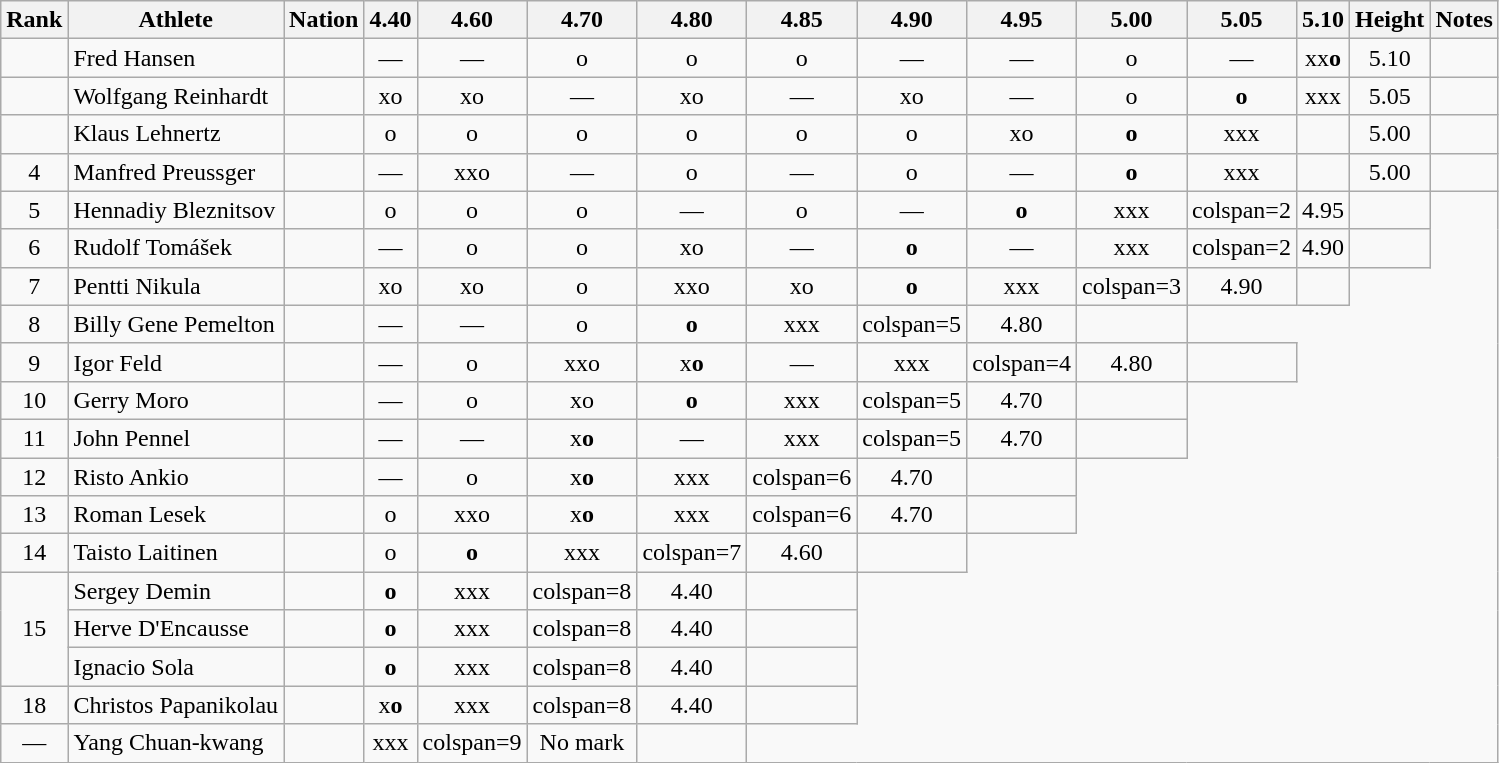<table class="wikitable sortable" style="text-align:center">
<tr>
<th>Rank</th>
<th>Athlete</th>
<th>Nation</th>
<th>4.40</th>
<th>4.60</th>
<th>4.70</th>
<th>4.80</th>
<th>4.85</th>
<th>4.90</th>
<th>4.95</th>
<th>5.00</th>
<th>5.05</th>
<th>5.10</th>
<th>Height</th>
<th>Notes</th>
</tr>
<tr>
<td></td>
<td align=left>Fred Hansen</td>
<td align=left></td>
<td>—</td>
<td>—</td>
<td>o</td>
<td>o</td>
<td>o</td>
<td>—</td>
<td>—</td>
<td>o</td>
<td>—</td>
<td>xx<strong>o</strong></td>
<td>5.10</td>
<td></td>
</tr>
<tr>
<td></td>
<td align=left>Wolfgang Reinhardt</td>
<td align=left></td>
<td>xo</td>
<td>xo</td>
<td>—</td>
<td>xo</td>
<td>—</td>
<td>xo</td>
<td>—</td>
<td>o</td>
<td><strong>o</strong></td>
<td>xxx</td>
<td>5.05</td>
<td></td>
</tr>
<tr>
<td></td>
<td align=left>Klaus Lehnertz</td>
<td align=left></td>
<td>o</td>
<td>o</td>
<td>o</td>
<td>o</td>
<td>o</td>
<td>o</td>
<td>xo</td>
<td><strong>o</strong></td>
<td>xxx</td>
<td></td>
<td>5.00</td>
<td></td>
</tr>
<tr>
<td>4</td>
<td align=left>Manfred Preussger</td>
<td align=left></td>
<td>—</td>
<td>xxo</td>
<td>—</td>
<td>o</td>
<td>—</td>
<td>o</td>
<td>—</td>
<td><strong>o</strong></td>
<td>xxx</td>
<td></td>
<td>5.00</td>
<td></td>
</tr>
<tr>
<td>5</td>
<td align=left>Hennadiy Bleznitsov</td>
<td align=left></td>
<td>o</td>
<td>o</td>
<td>o</td>
<td>—</td>
<td>o</td>
<td>—</td>
<td><strong>o</strong></td>
<td>xxx</td>
<td>colspan=2 </td>
<td>4.95</td>
<td></td>
</tr>
<tr>
<td>6</td>
<td align=left>Rudolf Tomášek</td>
<td align=left></td>
<td>—</td>
<td>o</td>
<td>o</td>
<td>xo</td>
<td>—</td>
<td><strong>o</strong></td>
<td>—</td>
<td>xxx</td>
<td>colspan=2 </td>
<td>4.90</td>
<td></td>
</tr>
<tr>
<td>7</td>
<td align=left>Pentti Nikula</td>
<td align=left></td>
<td>xo</td>
<td>xo</td>
<td>o</td>
<td>xxo</td>
<td>xo</td>
<td><strong>o</strong></td>
<td>xxx</td>
<td>colspan=3 </td>
<td>4.90</td>
<td></td>
</tr>
<tr>
<td>8</td>
<td align=left>Billy Gene Pemelton</td>
<td align=left></td>
<td>—</td>
<td>—</td>
<td>o</td>
<td><strong>o</strong></td>
<td>xxx</td>
<td>colspan=5 </td>
<td>4.80</td>
<td></td>
</tr>
<tr>
<td>9</td>
<td align=left>Igor Feld</td>
<td align=left></td>
<td>—</td>
<td>o</td>
<td>xxo</td>
<td>x<strong>o</strong></td>
<td>—</td>
<td>xxx</td>
<td>colspan=4 </td>
<td>4.80</td>
<td></td>
</tr>
<tr>
<td>10</td>
<td align=left>Gerry Moro</td>
<td align=left></td>
<td>—</td>
<td>o</td>
<td>xo</td>
<td><strong>o</strong></td>
<td>xxx</td>
<td>colspan=5 </td>
<td>4.70</td>
<td></td>
</tr>
<tr>
<td>11</td>
<td align=left>John Pennel</td>
<td align=left></td>
<td>—</td>
<td>—</td>
<td>x<strong>o</strong></td>
<td>—</td>
<td>xxx</td>
<td>colspan=5 </td>
<td>4.70</td>
<td></td>
</tr>
<tr>
<td>12</td>
<td align=left>Risto Ankio</td>
<td align=left></td>
<td>—</td>
<td>o</td>
<td>x<strong>o</strong></td>
<td>xxx</td>
<td>colspan=6 </td>
<td>4.70</td>
<td></td>
</tr>
<tr>
<td>13</td>
<td align=left>Roman Lesek</td>
<td align=left></td>
<td>o</td>
<td>xxo</td>
<td>x<strong>o</strong></td>
<td>xxx</td>
<td>colspan=6 </td>
<td>4.70</td>
<td></td>
</tr>
<tr>
<td>14</td>
<td align=left>Taisto Laitinen</td>
<td align=left></td>
<td>o</td>
<td><strong>o</strong></td>
<td>xxx</td>
<td>colspan=7 </td>
<td>4.60</td>
<td></td>
</tr>
<tr>
<td rowspan=3>15</td>
<td align=left>Sergey Demin</td>
<td align=left></td>
<td><strong>o</strong></td>
<td>xxx</td>
<td>colspan=8 </td>
<td>4.40</td>
<td></td>
</tr>
<tr>
<td align=left>Herve D'Encausse</td>
<td align=left></td>
<td><strong>o</strong></td>
<td>xxx</td>
<td>colspan=8 </td>
<td>4.40</td>
<td></td>
</tr>
<tr>
<td align=left>Ignacio Sola</td>
<td align=left></td>
<td><strong>o</strong></td>
<td>xxx</td>
<td>colspan=8 </td>
<td>4.40</td>
<td></td>
</tr>
<tr>
<td>18</td>
<td align=left>Christos Papanikolau</td>
<td align=left></td>
<td>x<strong>o</strong></td>
<td>xxx</td>
<td>colspan=8 </td>
<td>4.40</td>
<td></td>
</tr>
<tr>
<td data-sort-value=19>—</td>
<td align=left>Yang Chuan-kwang</td>
<td align=left></td>
<td>xxx</td>
<td>colspan=9 </td>
<td data-sort-value=1.00>No mark</td>
<td></td>
</tr>
</table>
